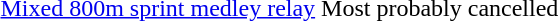<table>
<tr>
<td><a href='#'>Mixed 800m sprint medley relay</a></td>
<td colspan=6>Most probably cancelled</td>
</tr>
</table>
